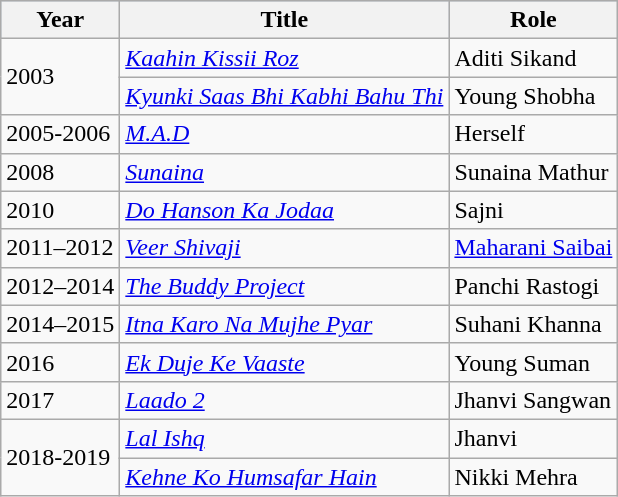<table class="wikitable">
<tr style="background:#b0c4de; text-align:center;">
<th>Year</th>
<th>Title</th>
<th>Role</th>
</tr>
<tr>
<td rowspan="2">2003</td>
<td><em><a href='#'>Kaahin Kissii Roz</a></em></td>
<td>Aditi Sikand</td>
</tr>
<tr>
<td><em><a href='#'>Kyunki Saas Bhi Kabhi Bahu Thi</a></em></td>
<td>Young Shobha</td>
</tr>
<tr>
<td>2005-2006</td>
<td><a href='#'><em>M.A.D</em></a></td>
<td>Herself</td>
</tr>
<tr>
<td>2008</td>
<td><a href='#'><em>Sunaina</em></a></td>
<td>Sunaina Mathur</td>
</tr>
<tr>
<td>2010</td>
<td><em><a href='#'>Do Hanson Ka Jodaa</a></em></td>
<td>Sajni</td>
</tr>
<tr>
<td>2011–2012</td>
<td><em><a href='#'>Veer Shivaji</a></em></td>
<td><a href='#'>Maharani Saibai</a></td>
</tr>
<tr>
<td>2012–2014</td>
<td><em><a href='#'>The Buddy Project</a></em></td>
<td>Panchi Rastogi</td>
</tr>
<tr>
<td>2014–2015</td>
<td><em><a href='#'>Itna Karo Na Mujhe Pyar</a></em></td>
<td>Suhani Khanna</td>
</tr>
<tr>
<td>2016</td>
<td><em><a href='#'>Ek Duje Ke Vaaste</a></em></td>
<td>Young Suman</td>
</tr>
<tr>
<td>2017</td>
<td><em><a href='#'>Laado 2</a></em></td>
<td>Jhanvi Sangwan</td>
</tr>
<tr>
<td rowspan="2">2018-2019</td>
<td><a href='#'><em>Lal Ishq</em></a></td>
<td>Jhanvi</td>
</tr>
<tr>
<td><em><a href='#'>Kehne Ko Humsafar Hain</a></em></td>
<td>Nikki Mehra</td>
</tr>
</table>
